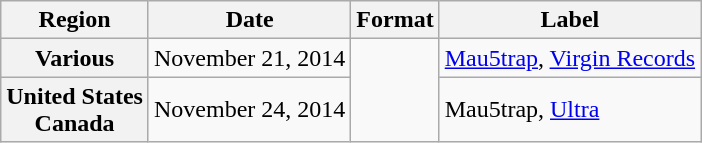<table class="wikitable plainrowheaders">
<tr>
<th>Region</th>
<th>Date</th>
<th>Format</th>
<th>Label</th>
</tr>
<tr>
<th scope="row">Various</th>
<td>November 21, 2014</td>
<td rowspan="2"></td>
<td><a href='#'>Mau5trap</a>, <a href='#'>Virgin Records</a></td>
</tr>
<tr>
<th scope="row">United States <br> Canada</th>
<td>November 24, 2014</td>
<td>Mau5trap, <a href='#'>Ultra</a></td>
</tr>
</table>
